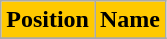<table class=wikitable>
<tr>
<th style="color:#000000; background:#FFC900;">Position</th>
<th style="color:#000000; background:#FFC900;">Name</th>
</tr>
<tr>
</tr>
</table>
